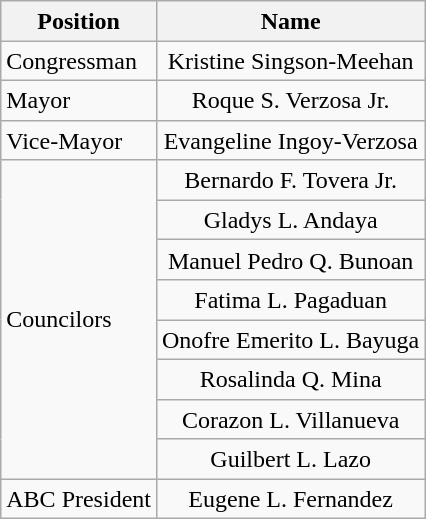<table class="wikitable" style="line-height:1.20em; font-size:100%;">
<tr>
<th>Position</th>
<th>Name</th>
</tr>
<tr>
<td>Congressman</td>
<td style="text-align:center;">Kristine Singson-Meehan</td>
</tr>
<tr>
<td>Mayor</td>
<td style="text-align:center;">Roque S. Verzosa Jr.</td>
</tr>
<tr>
<td>Vice-Mayor</td>
<td style="text-align:center;">Evangeline Ingoy-Verzosa</td>
</tr>
<tr>
<td rowspan=8>Councilors</td>
<td style="text-align:center;">Bernardo F. Tovera Jr.</td>
</tr>
<tr>
<td style="text-align:center;">Gladys L. Andaya</td>
</tr>
<tr>
<td style="text-align:center;">Manuel Pedro Q. Bunoan</td>
</tr>
<tr>
<td style="text-align:center;">Fatima L. Pagaduan</td>
</tr>
<tr>
<td style="text-align:center;">Onofre Emerito L. Bayuga</td>
</tr>
<tr>
<td style="text-align:center;">Rosalinda Q. Mina</td>
</tr>
<tr>
<td style="text-align:center;">Corazon L. Villanueva</td>
</tr>
<tr>
<td style="text-align:center;">Guilbert L. Lazo</td>
</tr>
<tr>
<td>ABC President</td>
<td style="text-align:center;">Eugene L. Fernandez</td>
</tr>
</table>
